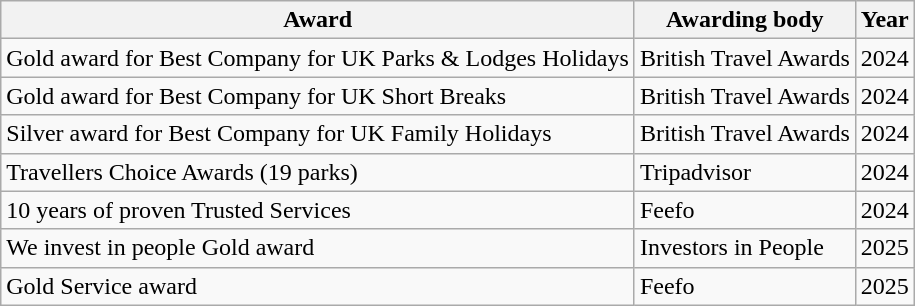<table class="wikitable">
<tr>
<th>Award</th>
<th>Awarding body</th>
<th>Year</th>
</tr>
<tr>
<td>Gold award for Best Company for UK Parks & Lodges Holidays</td>
<td>British Travel Awards</td>
<td>2024</td>
</tr>
<tr>
<td>Gold award for Best Company for UK Short Breaks</td>
<td>British Travel Awards</td>
<td>2024</td>
</tr>
<tr>
<td>Silver award for Best Company for UK Family Holidays</td>
<td>British Travel Awards</td>
<td>2024</td>
</tr>
<tr>
<td>Travellers Choice Awards (19 parks)</td>
<td>Tripadvisor</td>
<td>2024</td>
</tr>
<tr>
<td>10 years of proven Trusted Services</td>
<td>Feefo</td>
<td>2024</td>
</tr>
<tr>
<td>We invest in people Gold award</td>
<td>Investors in People</td>
<td>2025</td>
</tr>
<tr>
<td>Gold Service award</td>
<td>Feefo</td>
<td>2025</td>
</tr>
</table>
